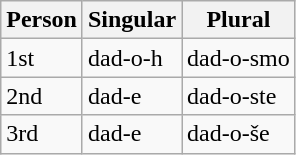<table class="wikitable">
<tr>
<th>Person</th>
<th>Singular</th>
<th>Plural</th>
</tr>
<tr>
<td>1st</td>
<td>dad-o-h</td>
<td>dad-o-smo</td>
</tr>
<tr>
<td>2nd</td>
<td>dad-e</td>
<td>dad-o-ste</td>
</tr>
<tr>
<td>3rd</td>
<td>dad-e</td>
<td>dad-o-še</td>
</tr>
</table>
